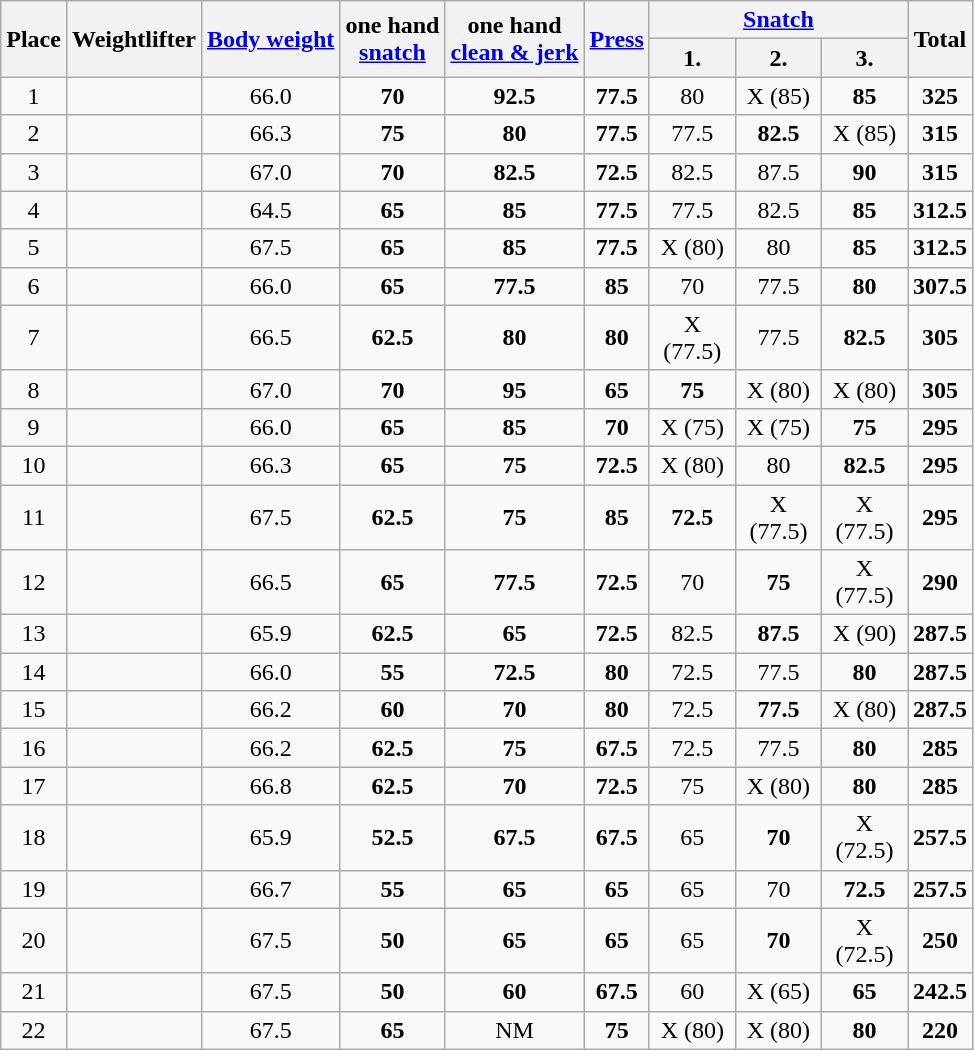<table class=wikitable style="text-align:center">
<tr>
<th rowspan=2>Place</th>
<th rowspan=2>Weightlifter</th>
<th rowspan=2><a href='#'>Body weight</a></th>
<th rowspan=2>one hand<br><a href='#'>snatch</a></th>
<th rowspan=2>one hand<br><a href='#'>clean & jerk</a></th>
<th rowspan=2><a href='#'>Press</a></th>
<th colspan=3><a href='#'>Snatch</a></th>
<th rowspan=2>Total</th>
</tr>
<tr>
<th align=center width=50>1.</th>
<th align=center width=50>2.</th>
<th align=center width=50>3.</th>
</tr>
<tr>
<td>1</td>
<td align=left></td>
<td>66.0</td>
<td><strong>70</strong></td>
<td><strong>92.5</strong></td>
<td><strong>77.5</strong></td>
<td>80</td>
<td>X (85)</td>
<td><strong>85</strong></td>
<td><strong>325</strong></td>
</tr>
<tr>
<td>2</td>
<td align=left></td>
<td>66.3</td>
<td><strong>75</strong></td>
<td><strong>80</strong></td>
<td><strong>77.5</strong></td>
<td>77.5</td>
<td><strong>82.5</strong></td>
<td>X (85)</td>
<td><strong>315</strong></td>
</tr>
<tr>
<td>3</td>
<td align=left></td>
<td>67.0</td>
<td><strong>70</strong></td>
<td><strong>82.5</strong></td>
<td><strong>72.5</strong></td>
<td>82.5</td>
<td>87.5</td>
<td><strong>90</strong></td>
<td><strong>315</strong></td>
</tr>
<tr>
<td>4</td>
<td align=left></td>
<td>64.5</td>
<td><strong>65</strong></td>
<td><strong>85</strong></td>
<td><strong>77.5</strong></td>
<td>77.5</td>
<td>82.5</td>
<td><strong>85</strong></td>
<td><strong>312.5</strong></td>
</tr>
<tr>
<td>5</td>
<td align=left></td>
<td>67.5</td>
<td><strong>65</strong></td>
<td><strong>85</strong></td>
<td><strong>77.5</strong></td>
<td>X (80)</td>
<td>80</td>
<td><strong>85</strong></td>
<td><strong>312.5</strong></td>
</tr>
<tr>
<td>6</td>
<td align=left></td>
<td>66.0</td>
<td><strong>65</strong></td>
<td><strong>77.5</strong></td>
<td><strong>85</strong></td>
<td>70</td>
<td>77.5</td>
<td><strong>80</strong></td>
<td><strong>307.5</strong></td>
</tr>
<tr>
<td>7</td>
<td align=left></td>
<td>66.5</td>
<td><strong>62.5</strong></td>
<td><strong>80</strong></td>
<td><strong>80</strong></td>
<td>X (77.5)</td>
<td>77.5</td>
<td><strong>82.5</strong></td>
<td><strong>305</strong></td>
</tr>
<tr>
<td>8</td>
<td align=left></td>
<td>67.0</td>
<td><strong>70</strong></td>
<td><strong>95</strong></td>
<td><strong>65</strong></td>
<td><strong>75</strong></td>
<td>X (80)</td>
<td>X (80)</td>
<td><strong>305</strong></td>
</tr>
<tr>
<td>9</td>
<td align=left></td>
<td>66.0</td>
<td><strong>65</strong></td>
<td><strong>85</strong></td>
<td><strong>70</strong></td>
<td>X (75)</td>
<td>X (75)</td>
<td><strong>75</strong></td>
<td><strong>295</strong></td>
</tr>
<tr>
<td>10</td>
<td align=left></td>
<td>66.3</td>
<td><strong>65</strong></td>
<td><strong>75</strong></td>
<td><strong>72.5</strong></td>
<td>X (80)</td>
<td>80</td>
<td><strong>82.5</strong></td>
<td><strong>295</strong></td>
</tr>
<tr>
<td>11</td>
<td align=left></td>
<td>67.5</td>
<td><strong>62.5</strong></td>
<td><strong>75</strong></td>
<td><strong>85</strong></td>
<td><strong>72.5</strong></td>
<td>X (77.5)</td>
<td>X (77.5)</td>
<td><strong>295</strong></td>
</tr>
<tr>
<td>12</td>
<td align=left></td>
<td>66.5</td>
<td><strong>65</strong></td>
<td><strong>77.5</strong></td>
<td><strong>72.5</strong></td>
<td>70</td>
<td><strong>75</strong></td>
<td>X (77.5)</td>
<td><strong>290</strong></td>
</tr>
<tr>
<td>13</td>
<td align=left></td>
<td>65.9</td>
<td><strong>62.5</strong></td>
<td><strong>65</strong></td>
<td><strong>72.5</strong></td>
<td>82.5</td>
<td><strong>87.5</strong></td>
<td>X (90)</td>
<td><strong>287.5</strong></td>
</tr>
<tr>
<td>14</td>
<td align=left></td>
<td>66.0</td>
<td><strong>55</strong></td>
<td><strong>72.5</strong></td>
<td><strong>80</strong></td>
<td>72.5</td>
<td>77.5</td>
<td><strong>80</strong></td>
<td><strong>287.5</strong></td>
</tr>
<tr>
<td>15</td>
<td align=left></td>
<td>66.2</td>
<td><strong>60</strong></td>
<td><strong>70</strong></td>
<td><strong>80</strong></td>
<td>72.5</td>
<td><strong>77.5</strong></td>
<td>X (80)</td>
<td><strong>287.5</strong></td>
</tr>
<tr>
<td>16</td>
<td align=left></td>
<td>66.2</td>
<td><strong>62.5</strong></td>
<td><strong>75</strong></td>
<td><strong>67.5</strong></td>
<td>72.5</td>
<td>77.5</td>
<td><strong>80</strong></td>
<td><strong>285</strong></td>
</tr>
<tr>
<td>17</td>
<td align=left></td>
<td>66.8</td>
<td><strong>62.5</strong></td>
<td><strong>70</strong></td>
<td><strong>72.5</strong></td>
<td>75</td>
<td>X (80)</td>
<td><strong>80</strong></td>
<td><strong>285</strong></td>
</tr>
<tr>
<td>18</td>
<td align=left></td>
<td>65.9</td>
<td><strong>52.5</strong></td>
<td><strong>67.5</strong></td>
<td><strong>67.5</strong></td>
<td>65</td>
<td><strong>70</strong></td>
<td>X (72.5)</td>
<td><strong>257.5</strong></td>
</tr>
<tr>
<td>19</td>
<td align=left></td>
<td>66.7</td>
<td><strong>55</strong></td>
<td><strong>65</strong></td>
<td><strong>65</strong></td>
<td>65</td>
<td>70</td>
<td><strong>72.5</strong></td>
<td><strong>257.5</strong></td>
</tr>
<tr>
<td>20</td>
<td align=left></td>
<td>67.5</td>
<td><strong>50</strong></td>
<td><strong>65</strong></td>
<td><strong>65</strong></td>
<td>65</td>
<td><strong>70</strong></td>
<td>X (72.5)</td>
<td><strong>250</strong></td>
</tr>
<tr>
<td>21</td>
<td align=left></td>
<td>67.5</td>
<td><strong>50</strong></td>
<td><strong>60</strong></td>
<td><strong>67.5</strong></td>
<td>60</td>
<td>X (65)</td>
<td><strong>65</strong></td>
<td><strong>242.5</strong></td>
</tr>
<tr>
<td>22</td>
<td align=left></td>
<td>67.5</td>
<td><strong>65</strong></td>
<td>NM</td>
<td><strong>75</strong></td>
<td>X (80)</td>
<td>X (80)</td>
<td><strong>80</strong></td>
<td><strong>220</strong></td>
</tr>
</table>
